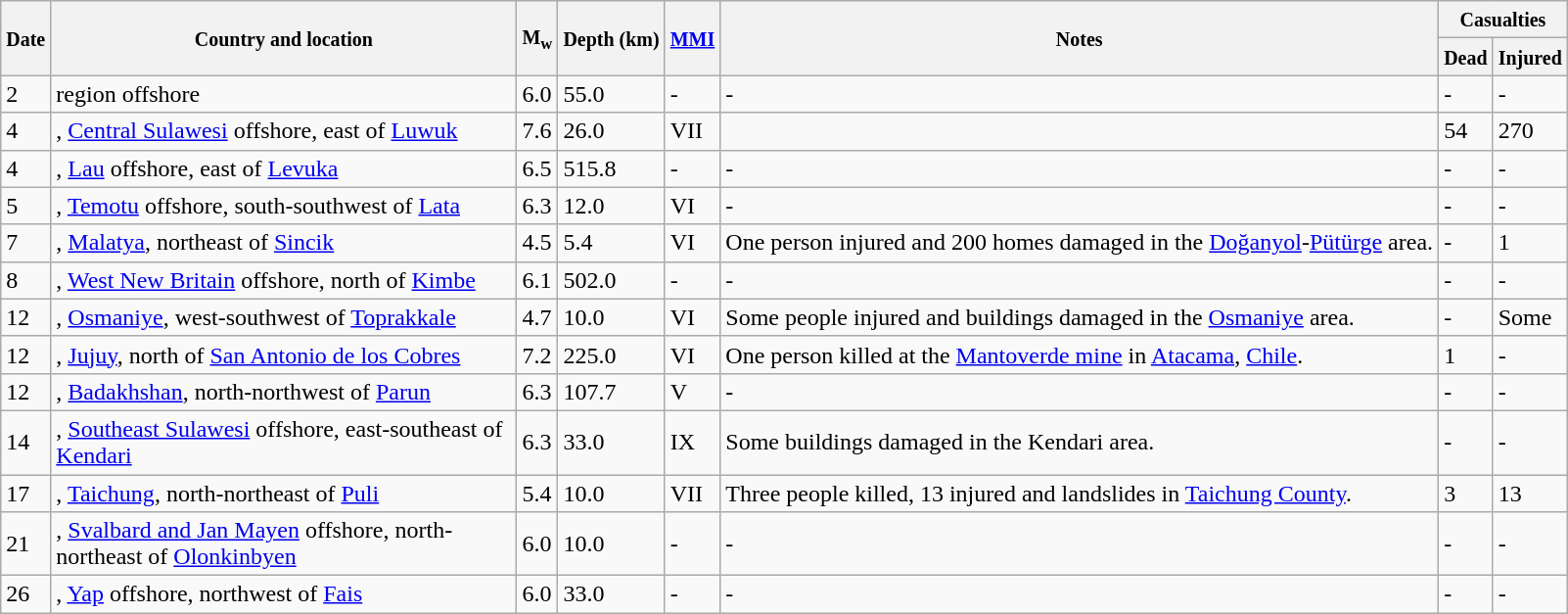<table class="wikitable sortable" style="border:1px black;  margin-left:1em;">
<tr>
<th rowspan="2"><small>Date</small></th>
<th rowspan="2" style="width: 310px"><small>Country and location</small></th>
<th rowspan="2"><small>M<sub>w</sub></small></th>
<th rowspan="2"><small>Depth (km)</small></th>
<th rowspan="2"><small><a href='#'>MMI</a></small></th>
<th rowspan="2" class="unsortable"><small>Notes</small></th>
<th colspan="2"><small>Casualties</small></th>
</tr>
<tr>
<th><small>Dead</small></th>
<th><small>Injured</small></th>
</tr>
<tr>
<td>2</td>
<td> region offshore</td>
<td>6.0</td>
<td>55.0</td>
<td>-</td>
<td>-</td>
<td>-</td>
<td>-</td>
</tr>
<tr>
<td>4</td>
<td>, <a href='#'>Central Sulawesi</a> offshore,  east of <a href='#'>Luwuk</a></td>
<td>7.6</td>
<td>26.0</td>
<td>VII</td>
<td></td>
<td>54</td>
<td>270</td>
</tr>
<tr>
<td>4</td>
<td>, <a href='#'>Lau</a> offshore,  east of <a href='#'>Levuka</a></td>
<td>6.5</td>
<td>515.8</td>
<td>-</td>
<td>-</td>
<td>-</td>
<td>-</td>
</tr>
<tr>
<td>5</td>
<td>, <a href='#'>Temotu</a> offshore,  south-southwest of <a href='#'>Lata</a></td>
<td>6.3</td>
<td>12.0</td>
<td>VI</td>
<td>-</td>
<td>-</td>
<td>-</td>
</tr>
<tr>
<td>7</td>
<td>, <a href='#'>Malatya</a>,  northeast of <a href='#'>Sincik</a></td>
<td>4.5</td>
<td>5.4</td>
<td>VI</td>
<td>One person injured and 200 homes damaged in the <a href='#'>Doğanyol</a>-<a href='#'>Pütürge</a> area.</td>
<td>-</td>
<td>1</td>
</tr>
<tr>
<td>8</td>
<td>, <a href='#'>West New Britain</a> offshore,  north of <a href='#'>Kimbe</a></td>
<td>6.1</td>
<td>502.0</td>
<td>-</td>
<td>-</td>
<td>-</td>
<td>-</td>
</tr>
<tr>
<td>12</td>
<td>, <a href='#'>Osmaniye</a>,  west-southwest of <a href='#'>Toprakkale</a></td>
<td>4.7</td>
<td>10.0</td>
<td>VI</td>
<td>Some people injured and buildings damaged in the <a href='#'>Osmaniye</a> area.</td>
<td>-</td>
<td>Some</td>
</tr>
<tr>
<td>12</td>
<td>, <a href='#'>Jujuy</a>,  north of <a href='#'>San Antonio de los Cobres</a></td>
<td>7.2</td>
<td>225.0</td>
<td>VI</td>
<td>One person killed at the <a href='#'>Mantoverde mine</a> in <a href='#'>Atacama</a>, <a href='#'>Chile</a>.</td>
<td>1</td>
<td>-</td>
</tr>
<tr>
<td>12</td>
<td>, <a href='#'>Badakhshan</a>,  north-northwest of <a href='#'>Parun</a></td>
<td>6.3</td>
<td>107.7</td>
<td>V</td>
<td>-</td>
<td>-</td>
<td>-</td>
</tr>
<tr>
<td>14</td>
<td>, <a href='#'>Southeast Sulawesi</a> offshore,  east-southeast of <a href='#'>Kendari</a></td>
<td>6.3</td>
<td>33.0</td>
<td>IX</td>
<td>Some buildings damaged in the Kendari area.</td>
<td>-</td>
<td>-</td>
</tr>
<tr>
<td>17</td>
<td>, <a href='#'>Taichung</a>,  north-northeast of <a href='#'>Puli</a></td>
<td>5.4</td>
<td>10.0</td>
<td>VII</td>
<td>Three people killed, 13 injured and landslides in <a href='#'>Taichung County</a>.</td>
<td>3</td>
<td>13</td>
</tr>
<tr>
<td>21</td>
<td>, <a href='#'>Svalbard and Jan Mayen</a> offshore,  north-northeast of <a href='#'>Olonkinbyen</a></td>
<td>6.0</td>
<td>10.0</td>
<td>-</td>
<td>-</td>
<td>-</td>
<td>-</td>
</tr>
<tr>
<td>26</td>
<td>, <a href='#'>Yap</a> offshore,  northwest of <a href='#'>Fais</a></td>
<td>6.0</td>
<td>33.0</td>
<td>-</td>
<td>-</td>
<td>-</td>
<td>-</td>
</tr>
<tr>
</tr>
</table>
